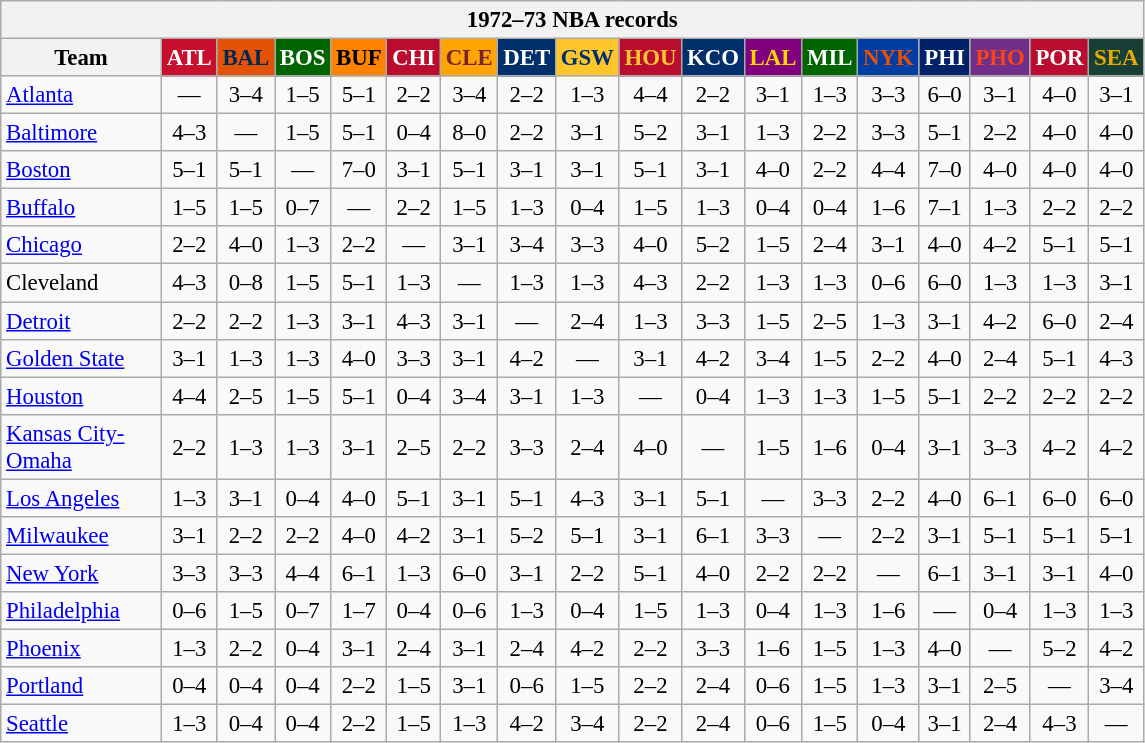<table class="wikitable" style="font-size:95%; text-align:center;">
<tr>
<th colspan=18>1972–73 NBA records</th>
</tr>
<tr>
<th width=100>Team</th>
<th style="background:#C90F2E;color:#FFFFFF;width=35">ATL</th>
<th style="background:#E45206;color:#002854;width=35">BAL</th>
<th style="background:#006400;color:#FFFFFF;width=35">BOS</th>
<th style="background:#FF8201;color:#000000;width=35">BUF</th>
<th style="background:#BA0C2F;color:#FFFFFF;width=35">CHI</th>
<th style="background:#FFA402;color:#77222F;width=35">CLE</th>
<th style="background:#012F6B;color:#FFFFFF;width=35">DET</th>
<th style="background:#FFC62C;color:#012F6B;width=35">GSW</th>
<th style="background:#BA0C2F;color:#FEC72E;width=35">HOU</th>
<th style="background:#012F6B;color:#FFFFFF;width=35">KCO</th>
<th style="background:#800080;color:#FFD700;width=35">LAL</th>
<th style="background:#006400;color:#FFFFFF;width=35">MIL</th>
<th style="background:#003EA4;color:#E35208;width=35">NYK</th>
<th style="background:#012268;color:#FFFFFF;width=35">PHI</th>
<th style="background:#702F8B;color:#FA4417;width=35">PHO</th>
<th style="background:#BA0C2F;color:#FFFFFF;width=35">POR</th>
<th style="background:#173F36;color:#EBAA00;width=35">SEA</th>
</tr>
<tr>
<td style="text-align:left;"><a href='#'>Atlanta</a></td>
<td>—</td>
<td>3–4</td>
<td>1–5</td>
<td>5–1</td>
<td>2–2</td>
<td>3–4</td>
<td>2–2</td>
<td>1–3</td>
<td>4–4</td>
<td>2–2</td>
<td>3–1</td>
<td>1–3</td>
<td>3–3</td>
<td>6–0</td>
<td>3–1</td>
<td>4–0</td>
<td>3–1</td>
</tr>
<tr>
<td style="text-align:left;"><a href='#'>Baltimore</a></td>
<td>4–3</td>
<td>—</td>
<td>1–5</td>
<td>5–1</td>
<td>0–4</td>
<td>8–0</td>
<td>2–2</td>
<td>3–1</td>
<td>5–2</td>
<td>3–1</td>
<td>1–3</td>
<td>2–2</td>
<td>3–3</td>
<td>5–1</td>
<td>2–2</td>
<td>4–0</td>
<td>4–0</td>
</tr>
<tr>
<td style="text-align:left;"><a href='#'>Boston</a></td>
<td>5–1</td>
<td>5–1</td>
<td>—</td>
<td>7–0</td>
<td>3–1</td>
<td>5–1</td>
<td>3–1</td>
<td>3–1</td>
<td>5–1</td>
<td>3–1</td>
<td>4–0</td>
<td>2–2</td>
<td>4–4</td>
<td>7–0</td>
<td>4–0</td>
<td>4–0</td>
<td>4–0</td>
</tr>
<tr>
<td style="text-align:left;"><a href='#'>Buffalo</a></td>
<td>1–5</td>
<td>1–5</td>
<td>0–7</td>
<td>—</td>
<td>2–2</td>
<td>1–5</td>
<td>1–3</td>
<td>0–4</td>
<td>1–5</td>
<td>1–3</td>
<td>0–4</td>
<td>0–4</td>
<td>1–6</td>
<td>7–1</td>
<td>1–3</td>
<td>2–2</td>
<td>2–2</td>
</tr>
<tr>
<td style="text-align:left;"><a href='#'>Chicago</a></td>
<td>2–2</td>
<td>4–0</td>
<td>1–3</td>
<td>2–2</td>
<td>—</td>
<td>3–1</td>
<td>3–4</td>
<td>3–3</td>
<td>4–0</td>
<td>5–2</td>
<td>1–5</td>
<td>2–4</td>
<td>3–1</td>
<td>4–0</td>
<td>4–2</td>
<td>5–1</td>
<td>5–1</td>
</tr>
<tr>
<td style="text-align:left;">Cleveland</td>
<td>4–3</td>
<td>0–8</td>
<td>1–5</td>
<td>5–1</td>
<td>1–3</td>
<td>—</td>
<td>1–3</td>
<td>1–3</td>
<td>4–3</td>
<td>2–2</td>
<td>1–3</td>
<td>1–3</td>
<td>0–6</td>
<td>6–0</td>
<td>1–3</td>
<td>1–3</td>
<td>3–1</td>
</tr>
<tr>
<td style="text-align:left;"><a href='#'>Detroit</a></td>
<td>2–2</td>
<td>2–2</td>
<td>1–3</td>
<td>3–1</td>
<td>4–3</td>
<td>3–1</td>
<td>—</td>
<td>2–4</td>
<td>1–3</td>
<td>3–3</td>
<td>1–5</td>
<td>2–5</td>
<td>1–3</td>
<td>3–1</td>
<td>4–2</td>
<td>6–0</td>
<td>2–4</td>
</tr>
<tr>
<td style="text-align:left;"><a href='#'>Golden State</a></td>
<td>3–1</td>
<td>1–3</td>
<td>1–3</td>
<td>4–0</td>
<td>3–3</td>
<td>3–1</td>
<td>4–2</td>
<td>—</td>
<td>3–1</td>
<td>4–2</td>
<td>3–4</td>
<td>1–5</td>
<td>2–2</td>
<td>4–0</td>
<td>2–4</td>
<td>5–1</td>
<td>4–3</td>
</tr>
<tr>
<td style="text-align:left;"><a href='#'>Houston</a></td>
<td>4–4</td>
<td>2–5</td>
<td>1–5</td>
<td>5–1</td>
<td>0–4</td>
<td>3–4</td>
<td>3–1</td>
<td>1–3</td>
<td>—</td>
<td>0–4</td>
<td>1–3</td>
<td>1–3</td>
<td>1–5</td>
<td>5–1</td>
<td>2–2</td>
<td>2–2</td>
<td>2–2</td>
</tr>
<tr>
<td style="text-align:left;"><a href='#'>Kansas City-Omaha</a></td>
<td>2–2</td>
<td>1–3</td>
<td>1–3</td>
<td>3–1</td>
<td>2–5</td>
<td>2–2</td>
<td>3–3</td>
<td>2–4</td>
<td>4–0</td>
<td>—</td>
<td>1–5</td>
<td>1–6</td>
<td>0–4</td>
<td>3–1</td>
<td>3–3</td>
<td>4–2</td>
<td>4–2</td>
</tr>
<tr>
<td style="text-align:left;"><a href='#'>Los Angeles</a></td>
<td>1–3</td>
<td>3–1</td>
<td>0–4</td>
<td>4–0</td>
<td>5–1</td>
<td>3–1</td>
<td>5–1</td>
<td>4–3</td>
<td>3–1</td>
<td>5–1</td>
<td>—</td>
<td>3–3</td>
<td>2–2</td>
<td>4–0</td>
<td>6–1</td>
<td>6–0</td>
<td>6–0</td>
</tr>
<tr>
<td style="text-align:left;"><a href='#'>Milwaukee</a></td>
<td>3–1</td>
<td>2–2</td>
<td>2–2</td>
<td>4–0</td>
<td>4–2</td>
<td>3–1</td>
<td>5–2</td>
<td>5–1</td>
<td>3–1</td>
<td>6–1</td>
<td>3–3</td>
<td>—</td>
<td>2–2</td>
<td>3–1</td>
<td>5–1</td>
<td>5–1</td>
<td>5–1</td>
</tr>
<tr>
<td style="text-align:left;"><a href='#'>New York</a></td>
<td>3–3</td>
<td>3–3</td>
<td>4–4</td>
<td>6–1</td>
<td>1–3</td>
<td>6–0</td>
<td>3–1</td>
<td>2–2</td>
<td>5–1</td>
<td>4–0</td>
<td>2–2</td>
<td>2–2</td>
<td>—</td>
<td>6–1</td>
<td>3–1</td>
<td>3–1</td>
<td>4–0</td>
</tr>
<tr>
<td style="text-align:left;"><a href='#'>Philadelphia</a></td>
<td>0–6</td>
<td>1–5</td>
<td>0–7</td>
<td>1–7</td>
<td>0–4</td>
<td>0–6</td>
<td>1–3</td>
<td>0–4</td>
<td>1–5</td>
<td>1–3</td>
<td>0–4</td>
<td>1–3</td>
<td>1–6</td>
<td>—</td>
<td>0–4</td>
<td>1–3</td>
<td>1–3</td>
</tr>
<tr>
<td style="text-align:left;"><a href='#'>Phoenix</a></td>
<td>1–3</td>
<td>2–2</td>
<td>0–4</td>
<td>3–1</td>
<td>2–4</td>
<td>3–1</td>
<td>2–4</td>
<td>4–2</td>
<td>2–2</td>
<td>3–3</td>
<td>1–6</td>
<td>1–5</td>
<td>1–3</td>
<td>4–0</td>
<td>—</td>
<td>5–2</td>
<td>4–2</td>
</tr>
<tr>
<td style="text-align:left;"><a href='#'>Portland</a></td>
<td>0–4</td>
<td>0–4</td>
<td>0–4</td>
<td>2–2</td>
<td>1–5</td>
<td>3–1</td>
<td>0–6</td>
<td>1–5</td>
<td>2–2</td>
<td>2–4</td>
<td>0–6</td>
<td>1–5</td>
<td>1–3</td>
<td>3–1</td>
<td>2–5</td>
<td>—</td>
<td>3–4</td>
</tr>
<tr>
<td style="text-align:left;"><a href='#'>Seattle</a></td>
<td>1–3</td>
<td>0–4</td>
<td>0–4</td>
<td>2–2</td>
<td>1–5</td>
<td>1–3</td>
<td>4–2</td>
<td>3–4</td>
<td>2–2</td>
<td>2–4</td>
<td>0–6</td>
<td>1–5</td>
<td>0–4</td>
<td>3–1</td>
<td>2–4</td>
<td>4–3</td>
<td>—</td>
</tr>
</table>
